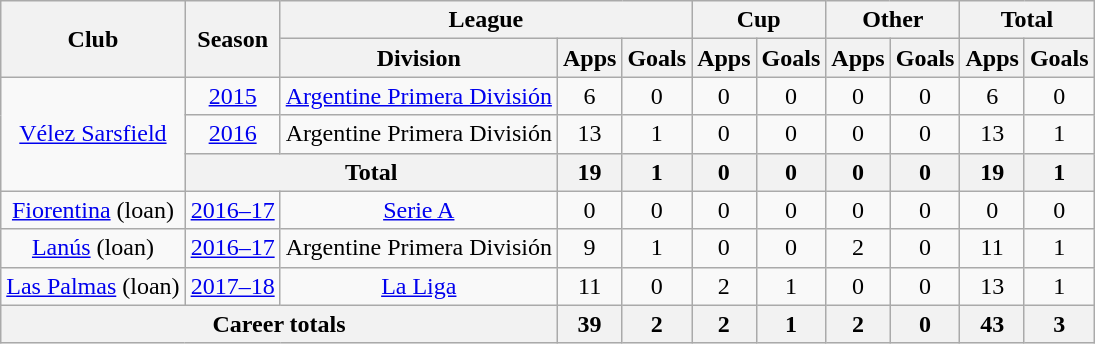<table class="wikitable" style="text-align: center">
<tr>
<th rowspan="2">Club</th>
<th rowspan="2">Season</th>
<th colspan="3">League</th>
<th colspan="2">Cup</th>
<th colspan="2">Other</th>
<th colspan="2">Total</th>
</tr>
<tr>
<th>Division</th>
<th>Apps</th>
<th>Goals</th>
<th>Apps</th>
<th>Goals</th>
<th>Apps</th>
<th>Goals</th>
<th>Apps</th>
<th>Goals</th>
</tr>
<tr>
<td rowspan="3"><a href='#'>Vélez Sarsfield</a></td>
<td><a href='#'>2015</a></td>
<td><a href='#'>Argentine Primera División</a></td>
<td>6</td>
<td>0</td>
<td>0</td>
<td>0</td>
<td>0</td>
<td>0</td>
<td>6</td>
<td>0</td>
</tr>
<tr>
<td><a href='#'>2016</a></td>
<td>Argentine Primera División</td>
<td>13</td>
<td>1</td>
<td>0</td>
<td>0</td>
<td>0</td>
<td>0</td>
<td>13</td>
<td>1</td>
</tr>
<tr>
<th colspan="2">Total</th>
<th>19</th>
<th>1</th>
<th>0</th>
<th>0</th>
<th>0</th>
<th>0</th>
<th>19</th>
<th>1</th>
</tr>
<tr>
<td><a href='#'>Fiorentina</a> (loan)</td>
<td><a href='#'>2016–17</a></td>
<td><a href='#'>Serie A</a></td>
<td>0</td>
<td>0</td>
<td>0</td>
<td>0</td>
<td>0</td>
<td>0</td>
<td>0</td>
<td>0</td>
</tr>
<tr>
<td><a href='#'>Lanús</a> (loan)</td>
<td><a href='#'>2016–17</a></td>
<td>Argentine Primera División</td>
<td>9</td>
<td>1</td>
<td>0</td>
<td>0</td>
<td>2</td>
<td>0</td>
<td>11</td>
<td>1</td>
</tr>
<tr>
<td><a href='#'>Las Palmas</a> (loan)</td>
<td><a href='#'>2017–18</a></td>
<td><a href='#'>La Liga</a></td>
<td>11</td>
<td>0</td>
<td>2</td>
<td>1</td>
<td>0</td>
<td>0</td>
<td>13</td>
<td>1</td>
</tr>
<tr>
<th colspan="3">Career totals</th>
<th>39</th>
<th>2</th>
<th>2</th>
<th>1</th>
<th>2</th>
<th>0</th>
<th>43</th>
<th>3</th>
</tr>
</table>
